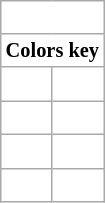<table class="wikitable floatright" style="border:none; font-size: 85%;">
<tr>
</tr>
<tr>
<td bgcolor=white colspan=3><br>





</td>
</tr>
<tr>
<td colspan=3 bgcolor=#FFFFFFFF><strong>Colors key</strong></td>
</tr>
<tr>
<td bgcolor=#FFFFFFFF><br></td>
<td bgcolor=#FFFFFFFF><br></td>
</tr>
<tr>
<td bgcolor=#FFFFFFFF><br></td>
<td bgcolor=#FFFFFFFF><br></td>
</tr>
<tr>
<td bgcolor=#FFFFFFFF><br></td>
<td bgcolor=#FFFFFFFF><br></td>
</tr>
<tr>
<td bgcolor=#FFFFFFFF><br></td>
<td bgcolor=#FFFFFFFF></td>
</tr>
</table>
